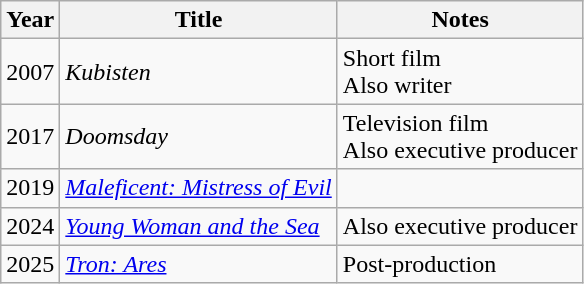<table class="wikitable">
<tr>
<th>Year</th>
<th>Title</th>
<th>Notes</th>
</tr>
<tr>
<td>2007</td>
<td><em>Kubisten</em></td>
<td>Short film<br>Also writer</td>
</tr>
<tr>
<td>2017</td>
<td><em>Doomsday</em></td>
<td>Television film<br>Also executive producer</td>
</tr>
<tr>
<td>2019</td>
<td><em><a href='#'>Maleficent: Mistress of Evil</a></em></td>
<td></td>
</tr>
<tr>
<td>2024</td>
<td><em><a href='#'>Young Woman and the Sea</a></em></td>
<td>Also executive producer</td>
</tr>
<tr>
<td>2025</td>
<td><em><a href='#'>Tron: Ares</a></em></td>
<td>Post-production</td>
</tr>
</table>
